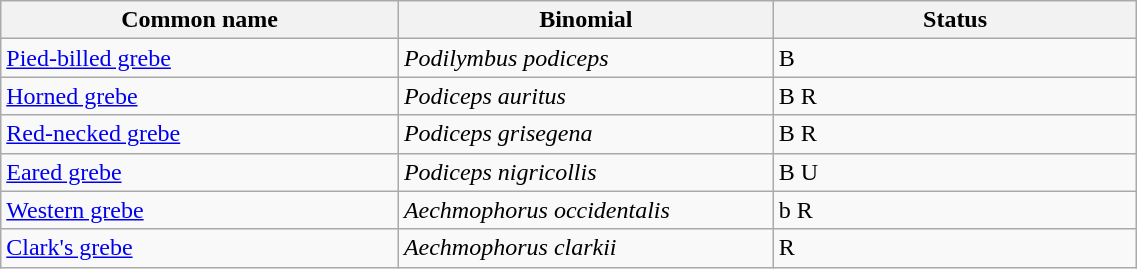<table width=60% class="wikitable">
<tr>
<th width=35%>Common name</th>
<th width=33%>Binomial</th>
<th width=32%>Status</th>
</tr>
<tr>
<td><a href='#'>Pied-billed grebe</a></td>
<td><em>Podilymbus podiceps</em></td>
<td>B</td>
</tr>
<tr>
<td><a href='#'>Horned grebe</a></td>
<td><em>Podiceps auritus</em></td>
<td>B R</td>
</tr>
<tr>
<td><a href='#'>Red-necked grebe</a></td>
<td><em>Podiceps grisegena</em></td>
<td>B R</td>
</tr>
<tr>
<td><a href='#'>Eared grebe</a></td>
<td><em>Podiceps nigricollis</em></td>
<td>B U</td>
</tr>
<tr>
<td><a href='#'>Western grebe</a></td>
<td><em>Aechmophorus occidentalis</em></td>
<td>b R</td>
</tr>
<tr>
<td><a href='#'>Clark's grebe</a></td>
<td><em>Aechmophorus clarkii</em></td>
<td>R</td>
</tr>
</table>
